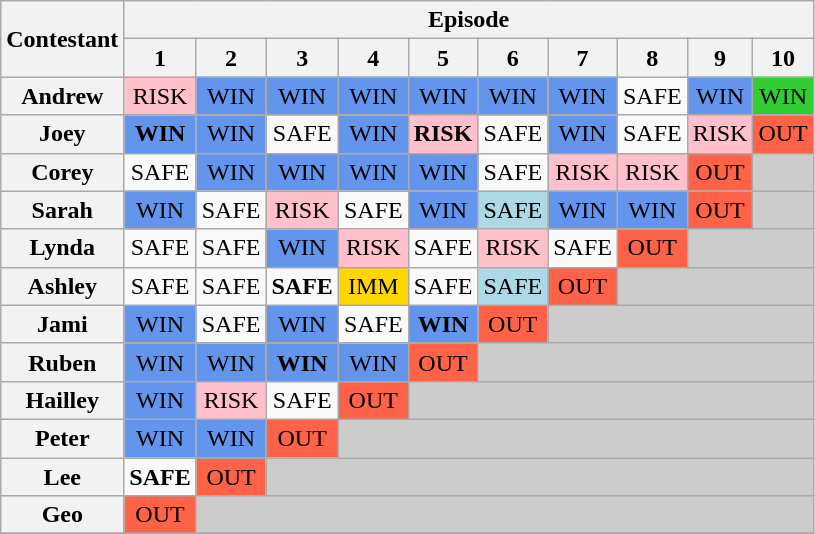<table class="wikitable" style="text-align:center">
<tr>
<th rowspan=2>Contestant</th>
<th colspan=10>Episode</th>
</tr>
<tr>
<th>1</th>
<th>2</th>
<th>3</th>
<th>4</th>
<th>5</th>
<th>6</th>
<th>7</th>
<th>8</th>
<th>9</th>
<th>10</th>
</tr>
<tr>
<th>Andrew</th>
<td bgcolor="pink">RISK</td>
<td bgcolor="cornflowerblue">WIN</td>
<td bgcolor="cornflowerblue">WIN</td>
<td bgcolor="cornflowerblue">WIN</td>
<td bgcolor="cornflowerblue">WIN</td>
<td bgcolor="cornflowerblue">WIN</td>
<td bgcolor="cornflowerblue">WIN</td>
<td>SAFE</td>
<td bgcolor="cornflowerblue">WIN</td>
<td bgcolor="limegreen">WIN</td>
</tr>
<tr>
<th>Joey</th>
<td bgcolor="cornflowerblue"><strong>WIN</strong></td>
<td bgcolor="cornflowerblue">WIN</td>
<td>SAFE</td>
<td bgcolor="cornflowerblue">WIN</td>
<td bgcolor="pink"><strong>RISK</strong></td>
<td>SAFE</td>
<td bgcolor="cornflowerblue">WIN</td>
<td>SAFE</td>
<td bgcolor="pink">RISK</td>
<td bgcolor="tomato">OUT</td>
</tr>
<tr>
<th>Corey</th>
<td>SAFE</td>
<td bgcolor="cornflowerblue">WIN</td>
<td bgcolor="cornflowerblue">WIN</td>
<td bgcolor="cornflowerblue">WIN</td>
<td bgcolor="cornflowerblue">WIN</td>
<td>SAFE</td>
<td bgcolor="pink">RISK</td>
<td bgcolor="pink">RISK</td>
<td bgcolor="tomato">OUT</td>
<td bgcolor="#CCCCCC" colspan=1></td>
</tr>
<tr>
<th>Sarah</th>
<td bgcolor="cornflowerblue">WIN</td>
<td>SAFE</td>
<td bgcolor="pink">RISK</td>
<td>SAFE</td>
<td bgcolor="cornflowerblue">WIN</td>
<td bgcolor="lightblue">SAFE</td>
<td bgcolor="cornflowerblue">WIN</td>
<td bgcolor="cornflowerblue">WIN</td>
<td bgcolor="tomato">OUT</td>
<td bgcolor="#CCCCCC" colspan=1></td>
</tr>
<tr>
<th>Lynda</th>
<td>SAFE</td>
<td>SAFE</td>
<td bgcolor="cornflowerblue">WIN</td>
<td bgcolor="pink">RISK</td>
<td>SAFE</td>
<td bgcolor="pink">RISK</td>
<td>SAFE</td>
<td bgcolor="tomato">OUT</td>
<td bgcolor="#CCCCCC" colspan=2></td>
</tr>
<tr>
<th>Ashley</th>
<td>SAFE</td>
<td>SAFE</td>
<td><strong>SAFE</strong></td>
<td bgcolor="gold">IMM</td>
<td>SAFE</td>
<td bgcolor="lightblue">SAFE</td>
<td bgcolor="tomato">OUT</td>
<td bgcolor="#CCCCCC" colspan=3></td>
</tr>
<tr>
<th>Jami</th>
<td bgcolor="cornflowerblue">WIN</td>
<td>SAFE</td>
<td bgcolor="cornflowerblue">WIN</td>
<td>SAFE</td>
<td bgcolor="cornflowerblue"><strong>WIN</strong></td>
<td bgcolor="tomato">OUT</td>
<td bgcolor="#CCCCCC" colspan=4></td>
</tr>
<tr>
<th>Ruben</th>
<td bgcolor="cornflowerblue">WIN</td>
<td bgcolor="cornflowerblue">WIN</td>
<td bgcolor="cornflowerblue"><strong>WIN</strong></td>
<td bgcolor="cornflowerblue">WIN</td>
<td bgcolor="tomato">OUT</td>
<td bgcolor="#CCCCCC" colspan=5></td>
</tr>
<tr>
<th>Hailley</th>
<td bgcolor="cornflowerblue">WIN</td>
<td bgcolor="pink">RISK</td>
<td>SAFE</td>
<td bgcolor="tomato">OUT</td>
<td bgcolor="#CCCCCC" colspan=6></td>
</tr>
<tr>
<th>Peter</th>
<td bgcolor="cornflowerblue">WIN</td>
<td bgcolor="cornflowerblue">WIN</td>
<td bgcolor="tomato">OUT</td>
<td bgcolor="#CCCCCC" colspan=7></td>
</tr>
<tr>
<th>Lee</th>
<td><strong>SAFE</strong></td>
<td bgcolor="tomato">OUT</td>
<td bgcolor="#CCCCCC" colspan=8></td>
</tr>
<tr>
<th>Geo</th>
<td bgcolor="tomato">OUT</td>
<td bgcolor="#CCCCCC" colspan=9></td>
</tr>
<tr>
</tr>
</table>
